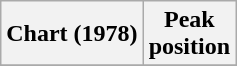<table class="wikitable sortable plainrowheaders">
<tr>
<th>Chart (1978)</th>
<th>Peak<br>position</th>
</tr>
<tr>
</tr>
</table>
